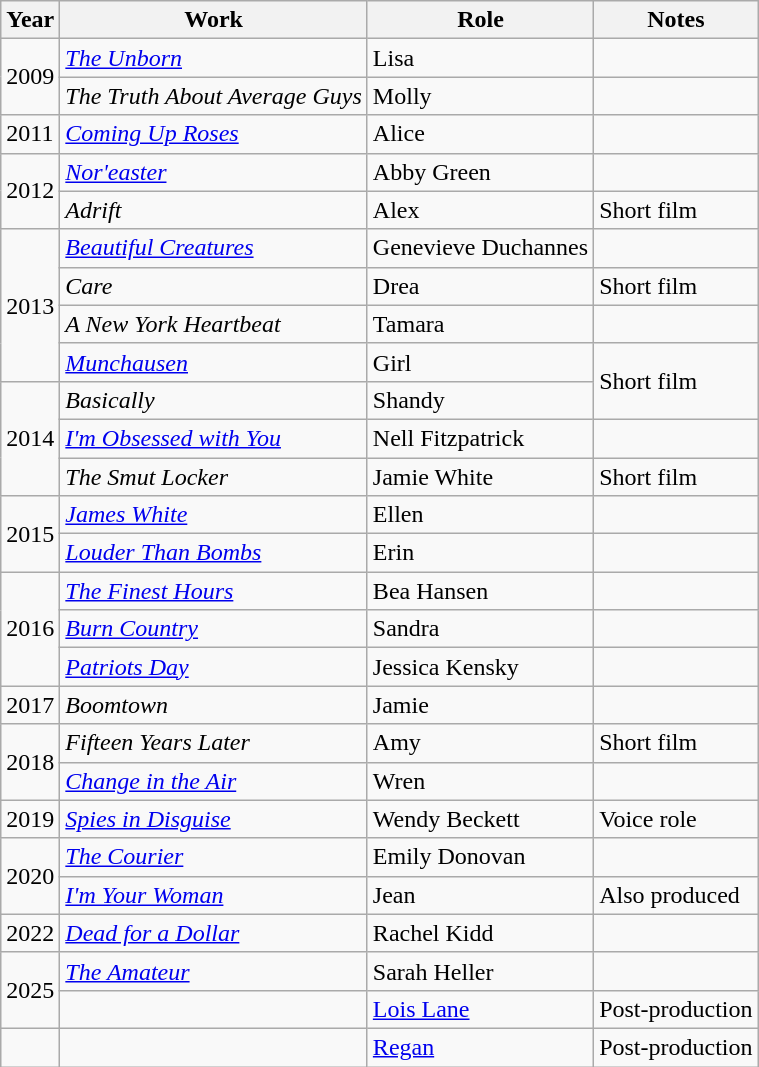<table class="wikitable sortable">
<tr>
<th>Year</th>
<th>Work</th>
<th>Role</th>
<th class="unsortable">Notes</th>
</tr>
<tr>
<td rowspan="2">2009</td>
<td><em><a href='#'>The Unborn</a></em></td>
<td>Lisa</td>
<td></td>
</tr>
<tr>
<td><em>The Truth About Average Guys</em></td>
<td>Molly</td>
<td></td>
</tr>
<tr>
<td>2011</td>
<td><em><a href='#'>Coming Up Roses</a></em></td>
<td>Alice</td>
<td></td>
</tr>
<tr>
<td rowspan="2">2012</td>
<td><em><a href='#'>Nor'easter</a></em></td>
<td>Abby Green</td>
<td></td>
</tr>
<tr>
<td><em>Adrift</em></td>
<td>Alex</td>
<td>Short film</td>
</tr>
<tr>
<td rowspan="4">2013</td>
<td><em><a href='#'>Beautiful Creatures</a></em></td>
<td>Genevieve Duchannes</td>
<td></td>
</tr>
<tr>
<td><em>Care</em></td>
<td>Drea</td>
<td>Short film</td>
</tr>
<tr>
<td><em>A New York Heartbeat</em></td>
<td>Tamara</td>
<td></td>
</tr>
<tr>
<td><em><a href='#'>Munchausen</a></em></td>
<td>Girl</td>
<td rowspan="2">Short film</td>
</tr>
<tr>
<td rowspan="3">2014</td>
<td><em>Basically</em></td>
<td>Shandy</td>
</tr>
<tr>
<td><em><a href='#'>I'm Obsessed with You</a></em></td>
<td>Nell Fitzpatrick</td>
<td></td>
</tr>
<tr>
<td><em>The Smut Locker</em></td>
<td>Jamie White</td>
<td>Short film</td>
</tr>
<tr>
<td rowspan="2">2015</td>
<td><em><a href='#'>James White</a></em></td>
<td>Ellen</td>
<td></td>
</tr>
<tr>
<td><em><a href='#'>Louder Than Bombs</a></em></td>
<td>Erin</td>
<td></td>
</tr>
<tr>
<td rowspan="3">2016</td>
<td><em><a href='#'>The Finest Hours</a></em></td>
<td>Bea Hansen</td>
<td></td>
</tr>
<tr>
<td><em><a href='#'>Burn Country</a></em></td>
<td>Sandra</td>
<td></td>
</tr>
<tr>
<td><em><a href='#'>Patriots Day</a></em></td>
<td>Jessica Kensky</td>
<td></td>
</tr>
<tr>
<td>2017</td>
<td><em>Boomtown</em></td>
<td>Jamie</td>
<td></td>
</tr>
<tr>
<td rowspan="2">2018</td>
<td><em>Fifteen Years Later</em></td>
<td>Amy</td>
<td>Short film</td>
</tr>
<tr>
<td><em><a href='#'>Change in the Air</a></em></td>
<td>Wren</td>
<td></td>
</tr>
<tr>
<td>2019</td>
<td><em><a href='#'>Spies in Disguise</a></em></td>
<td>Wendy Beckett</td>
<td>Voice role</td>
</tr>
<tr>
<td rowspan="2">2020</td>
<td><em><a href='#'>The Courier</a></em></td>
<td>Emily Donovan</td>
<td></td>
</tr>
<tr>
<td><em><a href='#'>I'm Your Woman</a></em></td>
<td>Jean</td>
<td>Also produced</td>
</tr>
<tr>
<td>2022</td>
<td><em><a href='#'>Dead for a Dollar</a></em></td>
<td>Rachel Kidd</td>
<td></td>
</tr>
<tr>
<td rowspan="2">2025</td>
<td><em><a href='#'>The Amateur</a></em></td>
<td>Sarah Heller</td>
<td></td>
</tr>
<tr>
<td></td>
<td><a href='#'>Lois Lane</a></td>
<td>Post-production</td>
</tr>
<tr>
<td></td>
<td></td>
<td><a href='#'>Regan</a></td>
<td>Post-production<br></td>
</tr>
</table>
